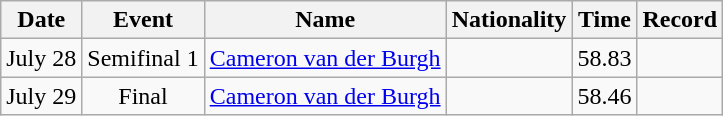<table class=wikitable style=text-align:center>
<tr>
<th>Date</th>
<th>Event</th>
<th>Name</th>
<th>Nationality</th>
<th>Time</th>
<th>Record</th>
</tr>
<tr>
<td>July 28</td>
<td>Semifinal 1</td>
<td align=left><a href='#'>Cameron van der Burgh</a></td>
<td align=left></td>
<td>58.83</td>
<td></td>
</tr>
<tr>
<td>July 29</td>
<td>Final</td>
<td align=left><a href='#'>Cameron van der Burgh</a></td>
<td align=left></td>
<td>58.46</td>
<td></td>
</tr>
</table>
